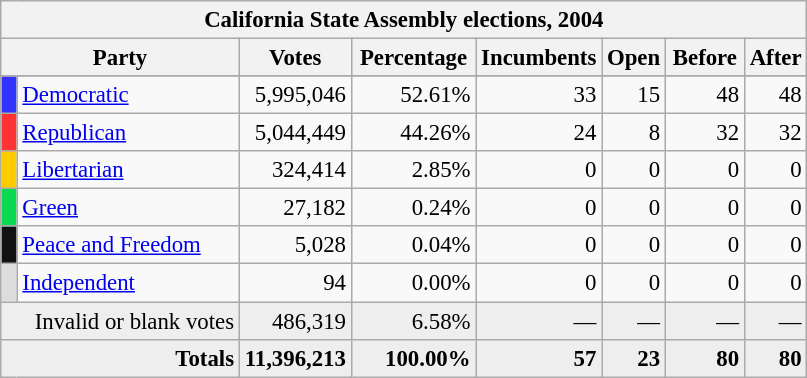<table class="wikitable" style="font-size:95%;">
<tr>
<th colspan="8">California State Assembly elections, 2004</th>
</tr>
<tr>
<th colspan=2 style="width: 10em">Party</th>
<th style="width: 4em">Votes</th>
<th style="width: 5em">Percentage</th>
<th style="width: 5em">Incumbents</th>
<th style="width: 2em">Open</th>
<th style="width: 3em">Before</th>
<th style="width: 2em">After</th>
</tr>
<tr>
</tr>
<tr>
<th style="background-color:#3333FF; width: 3px"></th>
<td style="width: 130px"><a href='#'>Democratic</a></td>
<td align="right">5,995,046</td>
<td align="right">52.61%</td>
<td align="right">33</td>
<td align="right">15</td>
<td align="right">48</td>
<td align="right">48</td>
</tr>
<tr>
<th style="background-color:#FF3333; width: 3px"></th>
<td style="width: 130px"><a href='#'>Republican</a></td>
<td align="right">5,044,449</td>
<td align="right">44.26%</td>
<td align="right">24</td>
<td align="right">8</td>
<td align="right">32</td>
<td align="right">32</td>
</tr>
<tr>
<th style="background-color:#FFCC00; width: 3px"></th>
<td style="width: 130px"><a href='#'>Libertarian</a></td>
<td align="right">324,414</td>
<td align="right">2.85%</td>
<td align="right">0</td>
<td align="right">0</td>
<td align="right">0</td>
<td align="right">0</td>
</tr>
<tr>
<th style="background-color:#0BDA51; width: 3px"></th>
<td style="width: 130px"><a href='#'>Green</a></td>
<td align="right">27,182</td>
<td align="right">0.24%</td>
<td align="right">0</td>
<td align="right">0</td>
<td align="right">0</td>
<td align="right">0</td>
</tr>
<tr>
<th style="background-color:#111111; width: 3px"></th>
<td style="width: 130px"><a href='#'>Peace and Freedom</a></td>
<td align="right">5,028</td>
<td align="right">0.04%</td>
<td align="right">0</td>
<td align="right">0</td>
<td align="right">0</td>
<td align="right">0</td>
</tr>
<tr>
<th style="background-color:#DDDDDD; width: 3px"></th>
<td style="width: 130px"><a href='#'>Independent</a></td>
<td align="right">94</td>
<td align="right">0.00%</td>
<td align="right">0</td>
<td align="right">0</td>
<td align="right">0</td>
<td align="right">0</td>
</tr>
<tr bgcolor="#EEEEEE">
<td colspan="2" align="right">Invalid or blank votes</td>
<td align="right">486,319</td>
<td align="right">6.58%</td>
<td align="right">—</td>
<td align="right">—</td>
<td align="right">—</td>
<td align="right">—</td>
</tr>
<tr bgcolor="#EEEEEE">
<td colspan="2" align="right"><strong>Totals</strong></td>
<td align="right"><strong>11,396,213</strong></td>
<td align="right"><strong>100.00%</strong></td>
<td align="right"><strong>57</strong></td>
<td align="right"><strong>23</strong></td>
<td align="right"><strong>80</strong></td>
<td align="right"><strong>80</strong></td>
</tr>
</table>
